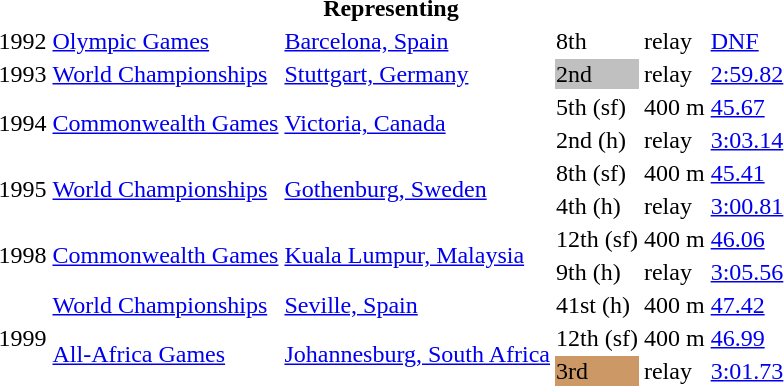<table>
<tr>
<th colspan="6">Representing </th>
</tr>
<tr>
<td>1992</td>
<td><a href='#'>Olympic Games</a></td>
<td><a href='#'>Barcelona, Spain</a></td>
<td>8th</td>
<td> relay</td>
<td><a href='#'>DNF</a></td>
</tr>
<tr>
<td>1993</td>
<td><a href='#'>World Championships</a></td>
<td><a href='#'>Stuttgart, Germany</a></td>
<td bgcolor=silver>2nd</td>
<td> relay</td>
<td><a href='#'>2:59.82</a></td>
</tr>
<tr>
<td rowspan=2>1994</td>
<td rowspan=2><a href='#'>Commonwealth Games</a></td>
<td rowspan=2><a href='#'>Victoria, Canada</a></td>
<td>5th (sf)</td>
<td>400 m</td>
<td><a href='#'>45.67</a></td>
</tr>
<tr>
<td>2nd (h)</td>
<td> relay</td>
<td><a href='#'>3:03.14</a></td>
</tr>
<tr>
<td rowspan=2>1995</td>
<td rowspan=2><a href='#'>World Championships</a></td>
<td rowspan=2><a href='#'>Gothenburg, Sweden</a></td>
<td>8th (sf)</td>
<td>400 m</td>
<td><a href='#'>45.41</a></td>
</tr>
<tr>
<td>4th (h)</td>
<td> relay</td>
<td><a href='#'>3:00.81</a></td>
</tr>
<tr>
<td rowspan=2>1998</td>
<td rowspan=2><a href='#'>Commonwealth Games</a></td>
<td rowspan=2><a href='#'>Kuala Lumpur, Malaysia</a></td>
<td>12th (sf)</td>
<td>400 m</td>
<td><a href='#'>46.06</a></td>
</tr>
<tr>
<td>9th (h)</td>
<td> relay</td>
<td><a href='#'>3:05.56</a></td>
</tr>
<tr>
<td rowspan=3>1999</td>
<td><a href='#'>World Championships</a></td>
<td><a href='#'>Seville, Spain</a></td>
<td>41st (h)</td>
<td>400 m</td>
<td><a href='#'>47.42</a></td>
</tr>
<tr>
<td rowspan=2><a href='#'>All-Africa Games</a></td>
<td rowspan=2><a href='#'>Johannesburg, South Africa</a></td>
<td>12th (sf)</td>
<td>400 m</td>
<td><a href='#'>46.99</a></td>
</tr>
<tr>
<td bgcolor=cc9966>3rd</td>
<td> relay</td>
<td><a href='#'>3:01.73</a></td>
</tr>
</table>
